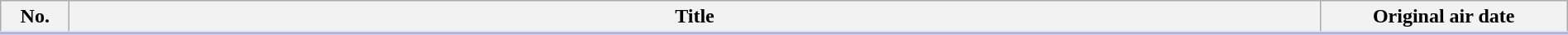<table class="wikitable" style="width:100%; margin:auto; background:#FFF;">
<tr style="border-bottom: 3px solid #CCF;">
<th style="width:3em;">No.</th>
<th>Title</th>
<th style="width:12em;">Original air date</th>
</tr>
<tr>
</tr>
</table>
